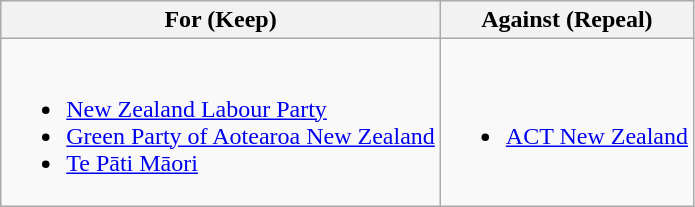<table class="wikitable mw-collapsible">
<tr>
<th>For  (Keep)</th>
<th>Against  (Repeal)</th>
</tr>
<tr>
<td><br><ul><li><a href='#'>New Zealand Labour Party</a></li><li><a href='#'>Green Party of Aotearoa New Zealand</a></li><li><a href='#'>Te Pāti Māori</a></li></ul></td>
<td><br><ul><li><a href='#'>ACT New Zealand</a></li></ul></td>
</tr>
</table>
